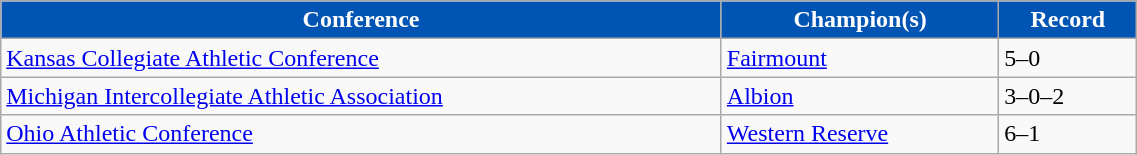<table class="wikitable" width="60%">
<tr>
<th style="background:#0054B3; color:#FFFFFF;">Conference</th>
<th style="background:#0054B3; color:#FFFFFF;">Champion(s)</th>
<th style="background:#0054B3; color:#FFFFFF;">Record</th>
</tr>
<tr align="left">
<td><a href='#'>Kansas Collegiate Athletic Conference</a></td>
<td><a href='#'>Fairmount</a></td>
<td>5–0</td>
</tr>
<tr align="left">
<td><a href='#'>Michigan Intercollegiate Athletic Association</a></td>
<td><a href='#'>Albion</a></td>
<td>3–0–2</td>
</tr>
<tr align="left">
<td><a href='#'>Ohio Athletic Conference</a></td>
<td><a href='#'>Western Reserve</a></td>
<td>6–1</td>
</tr>
</table>
